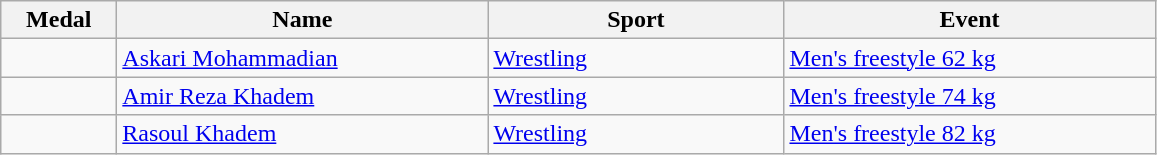<table class="wikitable sortable" style="text-align:left;">
<tr>
<th width="70">Medal</th>
<th width="240">Name</th>
<th width="190">Sport</th>
<th width="240">Event</th>
</tr>
<tr>
<td></td>
<td><a href='#'>Askari Mohammadian</a></td>
<td><a href='#'>Wrestling</a></td>
<td><a href='#'>Men's freestyle 62 kg</a></td>
</tr>
<tr>
<td></td>
<td><a href='#'>Amir Reza Khadem</a></td>
<td><a href='#'>Wrestling</a></td>
<td><a href='#'>Men's freestyle 74 kg</a></td>
</tr>
<tr>
<td></td>
<td><a href='#'>Rasoul Khadem</a></td>
<td><a href='#'>Wrestling</a></td>
<td><a href='#'>Men's freestyle 82 kg</a></td>
</tr>
</table>
